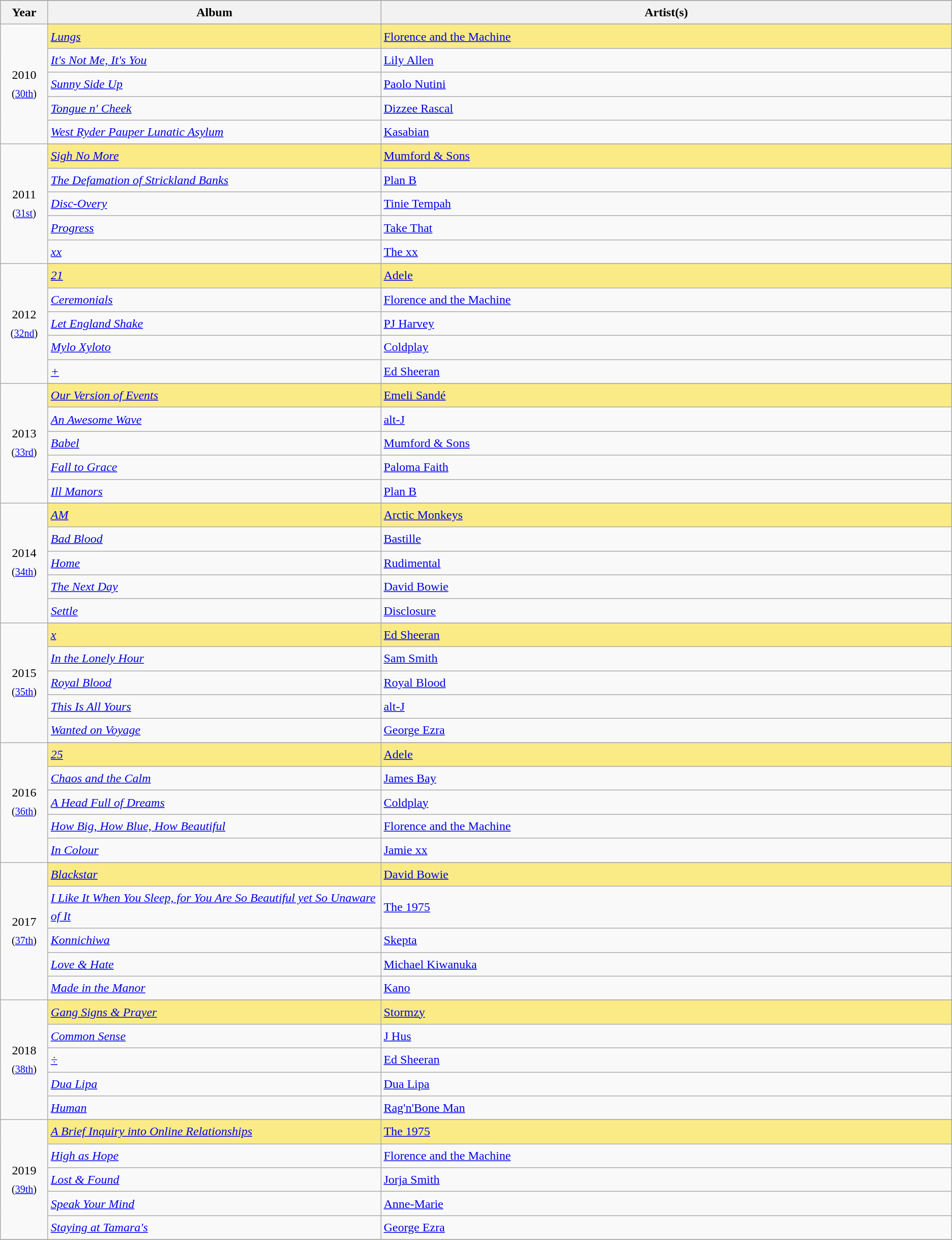<table class="wikitable" style="font-size:1.00em; line-height:1.5em;">
<tr bgcolor="#bebebe">
</tr>
<tr bgcolor="#bebebe">
<th width="5%">Year</th>
<th width="35%">Album</th>
<th width="60%">Artist(s)</th>
</tr>
<tr>
<td rowspan="6" style="text-align:center;">2010 <br><small>(<a href='#'>30th</a>)</small></td>
</tr>
<tr style="background:#FAEB86;">
<td><em><a href='#'>Lungs</a></em></td>
<td><a href='#'>Florence and the Machine</a></td>
</tr>
<tr>
<td><em><a href='#'>It's Not Me, It's You</a></em></td>
<td><a href='#'>Lily Allen</a></td>
</tr>
<tr>
<td><em><a href='#'>Sunny Side Up</a></em></td>
<td><a href='#'>Paolo Nutini</a></td>
</tr>
<tr>
<td><em><a href='#'>Tongue n' Cheek</a></em></td>
<td><a href='#'>Dizzee Rascal</a></td>
</tr>
<tr>
<td><em><a href='#'>West Ryder Pauper Lunatic Asylum</a></em></td>
<td><a href='#'>Kasabian</a></td>
</tr>
<tr>
<td rowspan="6" style="text-align:center;">2011 <br><small>(<a href='#'>31st</a>)</small></td>
</tr>
<tr style="background:#FAEB86;">
<td><em><a href='#'>Sigh No More</a></em></td>
<td><a href='#'>Mumford & Sons</a></td>
</tr>
<tr>
<td><em><a href='#'>The Defamation of Strickland Banks</a></em></td>
<td><a href='#'>Plan B</a></td>
</tr>
<tr>
<td><em><a href='#'>Disc-Overy</a></em></td>
<td><a href='#'>Tinie Tempah</a></td>
</tr>
<tr>
<td><em><a href='#'>Progress</a></em></td>
<td><a href='#'>Take That</a></td>
</tr>
<tr>
<td><em><a href='#'>xx</a></em></td>
<td><a href='#'>The xx</a></td>
</tr>
<tr>
<td rowspan="6" style="text-align:center;">2012 <br><small>(<a href='#'>32nd</a>)</small></td>
</tr>
<tr style="background:#FAEB86;">
<td><em><a href='#'>21</a></em></td>
<td><a href='#'>Adele</a></td>
</tr>
<tr>
<td><em><a href='#'>Ceremonials</a></em></td>
<td><a href='#'>Florence and the Machine</a></td>
</tr>
<tr>
<td><em><a href='#'>Let England Shake</a></em></td>
<td><a href='#'>PJ Harvey</a></td>
</tr>
<tr>
<td><em><a href='#'>Mylo Xyloto</a></em></td>
<td><a href='#'>Coldplay</a></td>
</tr>
<tr>
<td><em><a href='#'>+</a></em></td>
<td><a href='#'>Ed Sheeran</a></td>
</tr>
<tr>
<td rowspan="6" style="text-align:center;">2013 <br><small>(<a href='#'>33rd</a>)</small></td>
</tr>
<tr style="background:#FAEB86;">
<td><em><a href='#'>Our Version of Events</a></em></td>
<td><a href='#'>Emeli Sandé</a></td>
</tr>
<tr>
<td><em><a href='#'>An Awesome Wave</a></em></td>
<td><a href='#'>alt-J</a></td>
</tr>
<tr>
<td><em><a href='#'>Babel</a></em></td>
<td><a href='#'>Mumford & Sons</a></td>
</tr>
<tr>
<td><em><a href='#'>Fall to Grace</a></em></td>
<td><a href='#'>Paloma Faith</a></td>
</tr>
<tr>
<td><em><a href='#'>Ill Manors</a></em></td>
<td><a href='#'>Plan B</a></td>
</tr>
<tr>
<td rowspan="6" style="text-align:center;">2014 <br><small>(<a href='#'>34th</a>)</small></td>
</tr>
<tr style="background:#FAEB86;">
<td><em><a href='#'>AM</a></em></td>
<td><a href='#'>Arctic Monkeys</a></td>
</tr>
<tr>
<td><em><a href='#'>Bad Blood</a></em></td>
<td><a href='#'>Bastille</a></td>
</tr>
<tr>
<td><em><a href='#'>Home</a></em></td>
<td><a href='#'>Rudimental</a></td>
</tr>
<tr>
<td><em><a href='#'>The Next Day</a></em></td>
<td><a href='#'>David Bowie</a></td>
</tr>
<tr>
<td><em><a href='#'>Settle</a></em></td>
<td><a href='#'>Disclosure</a></td>
</tr>
<tr>
<td rowspan="6" style="text-align:center;">2015 <br><small>(<a href='#'>35th</a>)</small></td>
</tr>
<tr style="background:#FAEB86;">
<td><em><a href='#'>x</a></em></td>
<td><a href='#'>Ed Sheeran</a></td>
</tr>
<tr>
<td><em><a href='#'>In the Lonely Hour</a></em></td>
<td><a href='#'>Sam Smith</a></td>
</tr>
<tr>
<td><em><a href='#'>Royal Blood</a></em></td>
<td><a href='#'>Royal Blood</a></td>
</tr>
<tr>
<td><em><a href='#'>This Is All Yours</a></em></td>
<td><a href='#'>alt-J</a></td>
</tr>
<tr>
<td><em><a href='#'>Wanted on Voyage</a></em></td>
<td><a href='#'>George Ezra</a></td>
</tr>
<tr>
<td rowspan="6" style="text-align:center;">2016 <br><small>(<a href='#'>36th</a>)</small></td>
</tr>
<tr style="background:#FAEB86;">
<td><em><a href='#'>25</a></em></td>
<td><a href='#'>Adele</a></td>
</tr>
<tr>
<td><em><a href='#'>Chaos and the Calm</a></em></td>
<td><a href='#'>James Bay</a></td>
</tr>
<tr>
<td><em><a href='#'>A Head Full of Dreams</a></em></td>
<td><a href='#'>Coldplay</a></td>
</tr>
<tr>
<td><em><a href='#'>How Big, How Blue, How Beautiful</a></em></td>
<td><a href='#'>Florence and the Machine</a></td>
</tr>
<tr>
<td><em><a href='#'>In Colour</a></em></td>
<td><a href='#'>Jamie xx</a></td>
</tr>
<tr>
<td rowspan="6" style="text-align:center;">2017 <br><small>(<a href='#'>37th</a>)</small></td>
</tr>
<tr style="background:#FAEB86;">
<td><em><a href='#'>Blackstar</a></em></td>
<td><a href='#'>David Bowie</a></td>
</tr>
<tr>
<td><em><a href='#'>I Like It When You Sleep, for You Are So Beautiful yet So Unaware of It</a></em></td>
<td><a href='#'>The 1975</a></td>
</tr>
<tr>
<td><em><a href='#'>Konnichiwa</a></em></td>
<td><a href='#'>Skepta</a></td>
</tr>
<tr>
<td><em><a href='#'>Love & Hate</a></em></td>
<td><a href='#'>Michael Kiwanuka</a></td>
</tr>
<tr>
<td><em><a href='#'>Made in the Manor</a></em></td>
<td><a href='#'>Kano</a></td>
</tr>
<tr>
<td rowspan="6" style="text-align:center;">2018 <br><small>(<a href='#'>38th</a>)</small></td>
</tr>
<tr style="background:#FAEB86;">
<td><em><a href='#'>Gang Signs & Prayer</a></em></td>
<td><a href='#'>Stormzy</a></td>
</tr>
<tr>
<td><em><a href='#'>Common Sense</a></em></td>
<td><a href='#'>J Hus</a></td>
</tr>
<tr>
<td><em><a href='#'>÷</a></em></td>
<td><a href='#'>Ed Sheeran</a></td>
</tr>
<tr>
<td><em><a href='#'>Dua Lipa</a></em></td>
<td><a href='#'>Dua Lipa</a></td>
</tr>
<tr>
<td><em><a href='#'>Human</a></em></td>
<td><a href='#'>Rag'n'Bone Man</a></td>
</tr>
<tr>
<td rowspan="6" style="text-align:center;">2019 <br><small>(<a href='#'>39th</a>)</small></td>
</tr>
<tr style="background:#FAEB86;">
<td><em><a href='#'>A Brief Inquiry into Online Relationships</a></em></td>
<td><a href='#'>The 1975</a></td>
</tr>
<tr>
<td><em><a href='#'>High as Hope</a></em></td>
<td><a href='#'>Florence and the Machine</a></td>
</tr>
<tr>
<td><em><a href='#'>Lost & Found</a></em></td>
<td><a href='#'>Jorja Smith</a></td>
</tr>
<tr>
<td><em><a href='#'>Speak Your Mind</a></em></td>
<td><a href='#'>Anne-Marie</a></td>
</tr>
<tr>
<td><em><a href='#'>Staying at Tamara's</a></em></td>
<td><a href='#'>George Ezra</a></td>
</tr>
<tr>
</tr>
</table>
